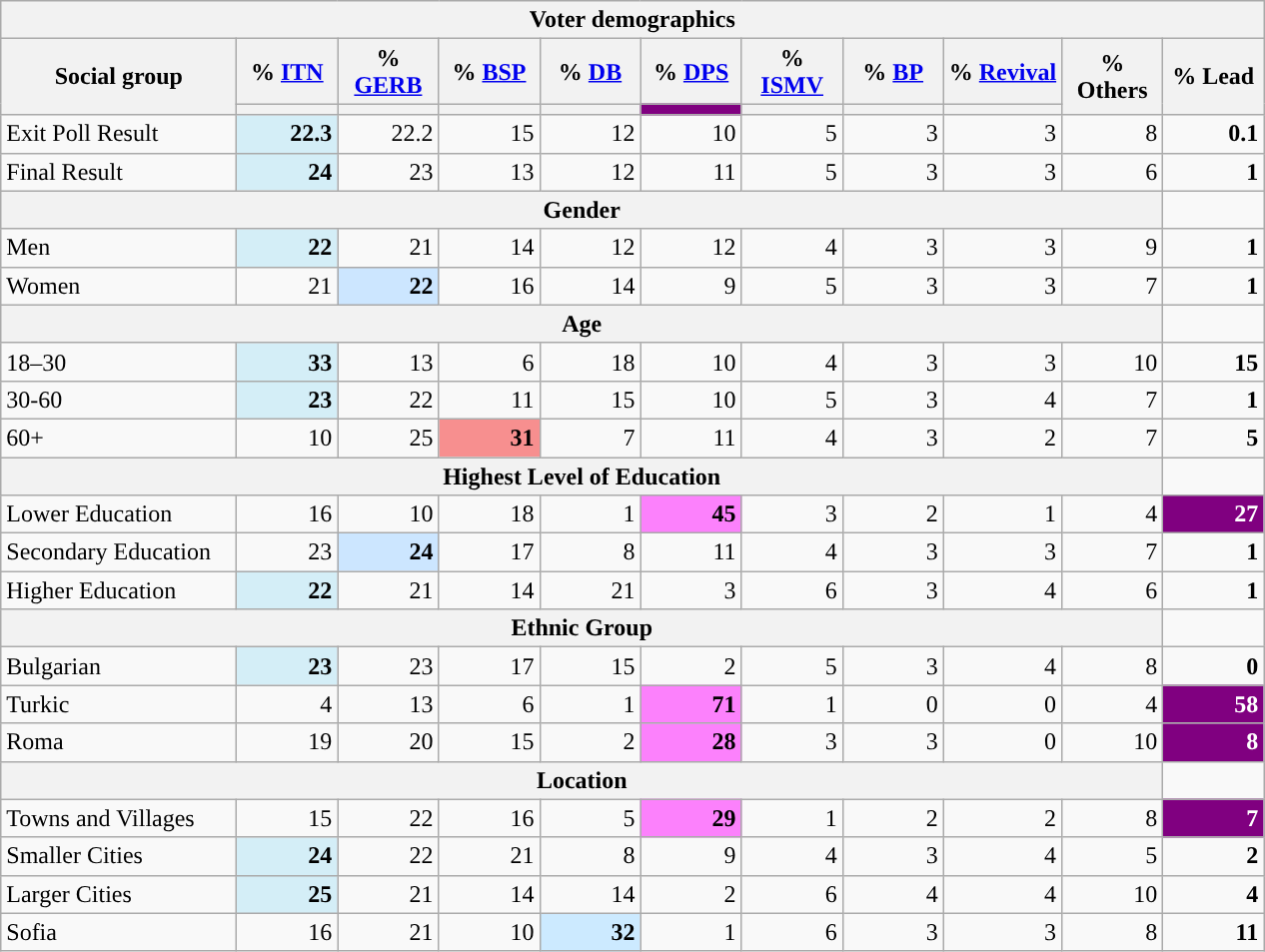<table class=wikitable>
<tr>
<th colspan=11>Voter demographics</th>
</tr>
<tr>
<th style="width:150px;" rowspan="2">Social group</th>
<th style="width:60px;" class="unsortable">% <a href='#'>ITN</a></th>
<th style="width:60px;" class="unsortable">% <a href='#'>GERB</a></th>
<th style="width:60px;" class="unsortable">% <a href='#'>BSP</a></th>
<th style="width:60px;" class="unsortable">% <a href='#'>DB</a></th>
<th style="width:60px;" class="unsortable">% <a href='#'>DPS</a></th>
<th style="width:60px;" class="unsortable">% <a href='#'>ISMV</a></th>
<th style="width:60px;" class="unsortable">% <a href='#'>BP</a></th>
<th>% <a href='#'>Revival</a></th>
<th style="width:60px;" rowspan="2" class="unsortable">% Others</th>
<th style="width:60px;" rowspan="2" class="unsortable">% Lead</th>
</tr>
<tr>
<th class="unsortable" style="color:inherit;background:"></th>
<th class="unsortable" style="color:inherit;background:"></th>
<th class="unsortable" style="color:inherit;background:"></th>
<th class="unsortable" style="color:inherit;background:"></th>
<th class="unsortable" style="color:inherit;background:#800080;  width:60px;"></th>
<th class="unsortable" style="color:inherit;background:"></th>
<th class="unsortable" style="color:inherit;background:"></th>
<th class="unsortable" style="color:inherit;background:"></th>
</tr>
<tr>
<td>Exit Poll Result</td>
<td style="text-align:right; background:#D4EEF7;"><strong>22.3</strong></td>
<td style="text-align:right;">22.2</td>
<td style="text-align:right;">15</td>
<td style="text-align:right;">12</td>
<td style="text-align:right;">10</td>
<td style="text-align:right;">5</td>
<td style="text-align:right;">3</td>
<td style="text-align:right;">3</td>
<td style="text-align:right;">8</td>
<td style="text-align:right; background:"><strong>0.1</strong></td>
</tr>
<tr>
<td>Final Result</td>
<td style="text-align:right; background:#D4EEF7;"><strong>24</strong></td>
<td style="text-align:right;">23</td>
<td style="text-align:right;">13</td>
<td style="text-align:right;">12</td>
<td style="text-align:right;">11</td>
<td style="text-align:right;">5</td>
<td style="text-align:right;">3</td>
<td style="text-align:right;">3</td>
<td style="text-align:right;">6</td>
<td style="text-align:right; background:"><strong>1</strong></td>
</tr>
<tr>
<th colspan=10>Gender</th>
</tr>
<tr>
<td>Men</td>
<td style="text-align:right; background:#D4EEF7;"><strong>22</strong></td>
<td style="text-align:right;">21</td>
<td style="text-align:right;">14</td>
<td style="text-align:right;">12</td>
<td style="text-align:right;">12</td>
<td style="text-align:right;">4</td>
<td style="text-align:right;">3</td>
<td style="text-align:right;">3</td>
<td style="text-align:right;">9</td>
<td style="text-align:right; background:"><strong>1</strong></td>
</tr>
<tr>
<td>Women</td>
<td style="text-align:right;">21</td>
<td style="text-align:right; background:#CCE6FF;"><strong>22</strong></td>
<td style="text-align:right;">16</td>
<td style="text-align:right;">14</td>
<td style="text-align:right;">9</td>
<td style="text-align:right;">5</td>
<td style="text-align:right;">3</td>
<td style="text-align:right;">3</td>
<td style="text-align:right;">7</td>
<td style="text-align:right; background:"><strong>1</strong></td>
</tr>
<tr>
<th colspan=10>Age</th>
</tr>
<tr>
<td>18–30</td>
<td style="text-align:right; background:#D4EEF7;"><strong>33</strong></td>
<td style="text-align:right;">13</td>
<td style="text-align:right;">6</td>
<td style="text-align:right;">18</td>
<td style="text-align:right;">10</td>
<td style="text-align:right;">4</td>
<td style="text-align:right;">3</td>
<td style="text-align:right;">3</td>
<td style="text-align:right;">10</td>
<td style="text-align:right; background:"><strong>15</strong></td>
</tr>
<tr>
<td>30-60</td>
<td style="text-align:right; background:#D4EEF7;"><strong>23</strong></td>
<td style="text-align:right;">22</td>
<td style="text-align:right;">11</td>
<td style="text-align:right;">15</td>
<td style="text-align:right;">10</td>
<td style="text-align:right;">5</td>
<td style="text-align:right;">3</td>
<td style="text-align:right;">4</td>
<td style="text-align:right;">7</td>
<td style="text-align:right; background:"><strong>1</strong></td>
</tr>
<tr>
<td>60+</td>
<td style="text-align:right;">10</td>
<td style="text-align:right;">25</td>
<td style="text-align:right; background:#F78F8F;"><strong>31</strong></td>
<td style="text-align:right;">7</td>
<td style="text-align:right;">11</td>
<td style="text-align:right;">4</td>
<td style="text-align:right;">3</td>
<td style="text-align:right;">2</td>
<td style="text-align:right;">7</td>
<td style="text-align:right; background:"><strong>5</strong></td>
</tr>
<tr>
<th colspan=10>Highest Level of Education</th>
</tr>
<tr>
<td>Lower Education</td>
<td style="text-align:right;">16</td>
<td style="text-align:right;">10</td>
<td style="text-align:right;">18</td>
<td style="text-align:right;">1</td>
<td style="text-align:right; background:#FC81FC"><strong>45</strong></td>
<td style="text-align:right;">3</td>
<td style="text-align:right;">2</td>
<td style="text-align:right;">1</td>
<td style="text-align:right;">4</td>
<td style="text-align:right; background:#800080; color:white;"><strong>27</strong></td>
</tr>
<tr>
<td>Secondary Education</td>
<td style="text-align:right;">23</td>
<td style="text-align:right; background:#CCE6FF;"><strong>24</strong></td>
<td style="text-align:right;">17</td>
<td style="text-align:right;">8</td>
<td style="text-align:right;">11</td>
<td style="text-align:right;">4</td>
<td style="text-align:right;">3</td>
<td style="text-align:right;">3</td>
<td style="text-align:right;">7</td>
<td style="text-align:right; background:"><strong>1</strong></td>
</tr>
<tr>
<td>Higher Education</td>
<td style="text-align:right; background:#D4EEF7;"><strong>22</strong></td>
<td style="text-align:right;">21</td>
<td style="text-align:right;">14</td>
<td style="text-align:right;">21</td>
<td style="text-align:right;">3</td>
<td style="text-align:right;">6</td>
<td style="text-align:right;">3</td>
<td style="text-align:right;">4</td>
<td style="text-align:right;">6</td>
<td style="text-align:right; background:"><strong>1</strong></td>
</tr>
<tr>
<th colspan=10>Ethnic Group</th>
</tr>
<tr>
<td>Bulgarian</td>
<td style="text-align:right; background:#D4EEF7;"><strong>23</strong></td>
<td style="text-align:right;">23</td>
<td style="text-align:right;">17</td>
<td style="text-align:right;">15</td>
<td style="text-align:right;">2</td>
<td style="text-align:right;">5</td>
<td style="text-align:right;">3</td>
<td style="text-align:right;">4</td>
<td style="text-align:right;">8</td>
<td style="text-align:right; background:"><strong>0</strong></td>
</tr>
<tr>
<td>Turkic</td>
<td style="text-align:right;">4</td>
<td style="text-align:right;">13</td>
<td style="text-align:right;">6</td>
<td style="text-align:right;">1</td>
<td style="text-align:right; background:#FC81FC"><strong>71</strong></td>
<td style="text-align:right;">1</td>
<td style="text-align:right;">0</td>
<td style="text-align:right;">0</td>
<td style="text-align:right;">4</td>
<td style="text-align:right; background:#800080; color:white;"><strong>58</strong></td>
</tr>
<tr>
<td>Roma</td>
<td style="text-align:right;">19</td>
<td style="text-align:right;">20</td>
<td style="text-align:right;">15</td>
<td style="text-align:right;">2</td>
<td style="text-align:right; background:#FC81FC"><strong>28</strong></td>
<td style="text-align:right;">3</td>
<td style="text-align:right;">3</td>
<td style="text-align:right;">0</td>
<td style="text-align:right;">10</td>
<td style="text-align:right; background:#800080; color:white;"><strong>8</strong></td>
</tr>
<tr>
<th colspan=10>Location</th>
</tr>
<tr>
<td>Towns and Villages</td>
<td style="text-align:right;">15</td>
<td style="text-align:right;">22</td>
<td style="text-align:right;">16</td>
<td style="text-align:right;">5</td>
<td style="text-align:right; background:#FC81FC"><strong>29</strong></td>
<td style="text-align:right;">1</td>
<td style="text-align:right;">2</td>
<td style="text-align:right;">2</td>
<td style="text-align:right;">8</td>
<td style="text-align:right; background:#800080; color:white;"><strong>7</strong></td>
</tr>
<tr>
<td>Smaller Cities</td>
<td style="text-align:right; background:#D4EEF7;"><strong>24</strong></td>
<td style="text-align:right;">22</td>
<td style="text-align:right;">21</td>
<td style="text-align:right;">8</td>
<td style="text-align:right;">9</td>
<td style="text-align:right;">4</td>
<td style="text-align:right;">3</td>
<td style="text-align:right;">4</td>
<td style="text-align:right;">5</td>
<td style="text-align:right; background:"><strong>2</strong></td>
</tr>
<tr>
<td>Larger Cities</td>
<td style="text-align:right; background:#D4EEF7;"><strong>25</strong></td>
<td style="text-align:right;">21</td>
<td style="text-align:right;">14</td>
<td style="text-align:right;">14</td>
<td style="text-align:right;">2</td>
<td style="text-align:right;">6</td>
<td style="text-align:right;">4</td>
<td style="text-align:right;">4</td>
<td style="text-align:right;">10</td>
<td style="text-align:right; background:"><strong>4</strong></td>
</tr>
<tr>
<td>Sofia</td>
<td style="text-align:right;">16</td>
<td style="text-align:right;">21</td>
<td style="text-align:right;">10</td>
<td style="text-align:right; background:#CCEAFF;"><strong>32</strong></td>
<td style="text-align:right;">1</td>
<td style="text-align:right;">6</td>
<td style="text-align:right;">3</td>
<td style="text-align:right;">3</td>
<td style="text-align:right;">8</td>
<td style="text-align:right; background:"><strong>11</strong></td>
</tr>
</table>
